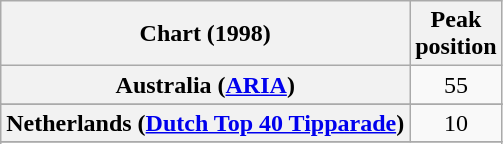<table class="wikitable sortable plainrowheaders">
<tr>
<th align="left">Chart (1998)</th>
<th align="left">Peak<br>position</th>
</tr>
<tr>
<th scope="row">Australia (<a href='#'>ARIA</a>)</th>
<td align="center">55</td>
</tr>
<tr>
</tr>
<tr>
</tr>
<tr>
</tr>
<tr>
<th scope="row">Netherlands (<a href='#'>Dutch Top 40 Tipparade</a>)</th>
<td align="center">10</td>
</tr>
<tr>
</tr>
<tr>
</tr>
<tr>
</tr>
<tr>
</tr>
<tr>
</tr>
<tr>
</tr>
<tr>
</tr>
</table>
